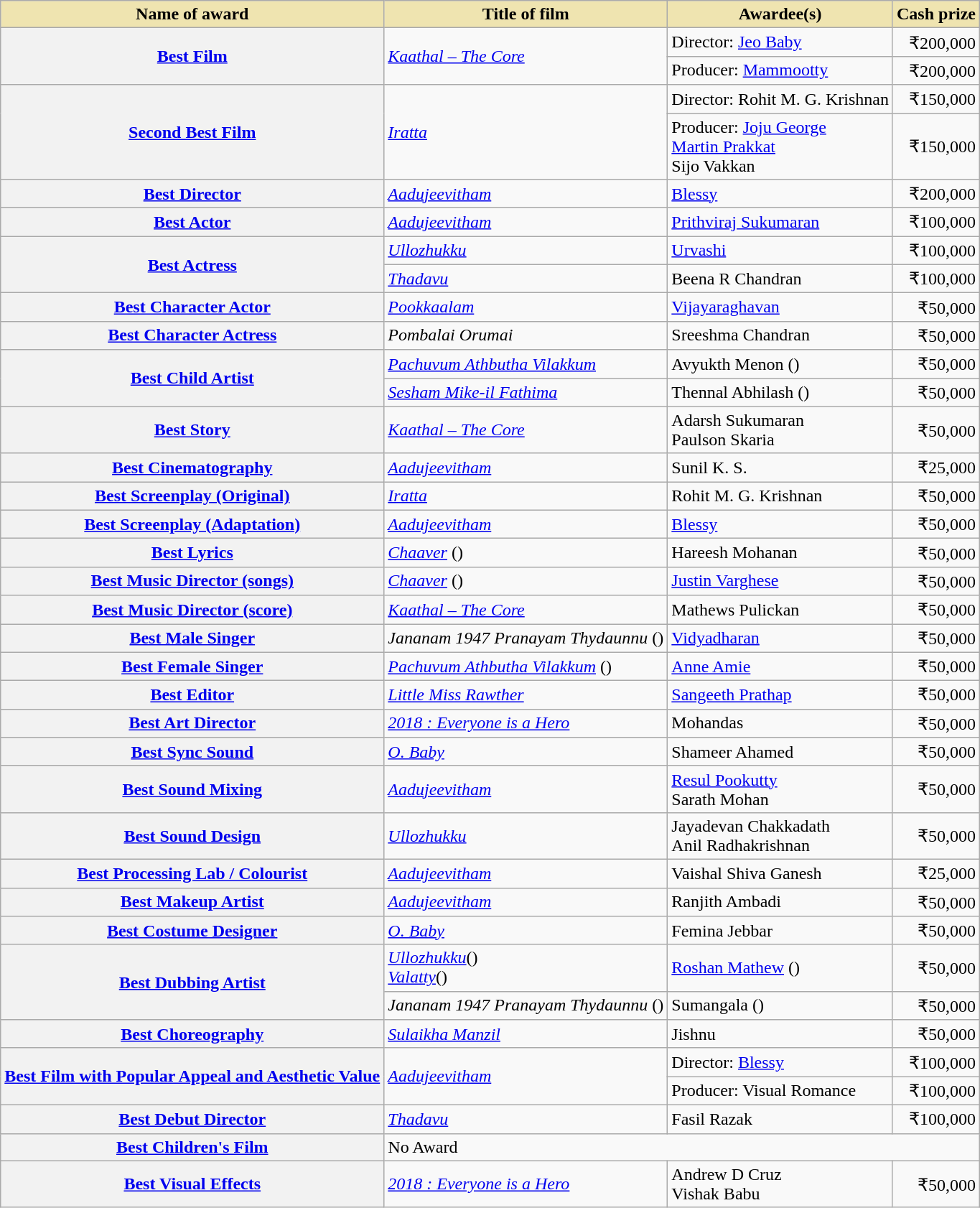<table class="wikitable plainrowheaders sortable">
<tr>
<th style="background-color:#EFE4B0;">Name of award</th>
<th style="background-color:#EFE4B0;">Title of film</th>
<th style="background-color:#EFE4B0;">Awardee(s)</th>
<th style="background-color:#EFE4B0;">Cash prize</th>
</tr>
<tr>
<th scope="row" rowspan="2"><a href='#'>Best Film</a></th>
<td rowspan="2"><em><a href='#'>Kaathal – The Core</a></em></td>
<td>Director: <a href='#'>Jeo Baby</a></td>
<td align="right">₹200,000</td>
</tr>
<tr>
<td>Producer:  <a href='#'>Mammootty</a></td>
<td align="right">₹200,000</td>
</tr>
<tr>
<th scope="row" rowspan="2"><a href='#'>Second Best Film</a></th>
<td rowspan="2"><em><a href='#'>Iratta</a></em></td>
<td>Director: Rohit M. G. Krishnan</td>
<td align="right">₹150,000</td>
</tr>
<tr>
<td>Producer: <a href='#'>Joju George</a><br><a href='#'>Martin Prakkat</a><br>Sijo Vakkan</td>
<td align="right">₹150,000</td>
</tr>
<tr>
<th scope="row"><a href='#'>Best Director</a></th>
<td><em><a href='#'>Aadujeevitham</a></em></td>
<td><a href='#'>Blessy</a></td>
<td align="right">₹200,000</td>
</tr>
<tr>
<th scope="row"><a href='#'>Best Actor</a></th>
<td><em><a href='#'>Aadujeevitham</a></em></td>
<td><a href='#'>Prithviraj Sukumaran</a></td>
<td align="right">₹100,000</td>
</tr>
<tr>
<th scope="row" rowspan="2"><a href='#'>Best Actress</a></th>
<td><em><a href='#'>Ullozhukku</a></em></td>
<td><a href='#'>Urvashi</a></td>
<td align="right">₹100,000</td>
</tr>
<tr>
<td><em><a href='#'>Thadavu</a></em></td>
<td>Beena R Chandran</td>
<td align="right">₹100,000</td>
</tr>
<tr>
<th scope="row"><a href='#'>Best Character Actor</a></th>
<td><em><a href='#'>Pookkaalam</a></em></td>
<td><a href='#'>Vijayaraghavan</a></td>
<td align="right">₹50,000</td>
</tr>
<tr>
<th scope="row"><a href='#'>Best Character Actress</a></th>
<td><em>Pombalai Orumai</em></td>
<td>Sreeshma Chandran</td>
<td align="right">₹50,000</td>
</tr>
<tr>
<th scope="row" rowspan="2"><a href='#'>Best Child Artist</a></th>
<td><em><a href='#'>Pachuvum Athbutha Vilakkum</a></em></td>
<td>Avyukth Menon ()</td>
<td align="right">₹50,000</td>
</tr>
<tr>
<td><em><a href='#'>Sesham Mike-il Fathima</a></em></td>
<td>Thennal Abhilash ()</td>
<td align="right">₹50,000</td>
</tr>
<tr>
<th scope="row"><a href='#'>Best Story</a></th>
<td><em><a href='#'>Kaathal – The Core</a></em></td>
<td>Adarsh Sukumaran<br>Paulson Skaria</td>
<td align="right">₹50,000</td>
</tr>
<tr>
<th scope="row"><a href='#'>Best Cinematography</a></th>
<td><em><a href='#'>Aadujeevitham</a></em></td>
<td>Sunil K. S.</td>
<td align="right">₹25,000</td>
</tr>
<tr>
<th scope="row"><a href='#'>Best Screenplay (Original)</a></th>
<td><em><a href='#'>Iratta</a></em></td>
<td>Rohit M. G. Krishnan</td>
<td align="right">₹50,000</td>
</tr>
<tr>
<th scope="row"><a href='#'>Best Screenplay (Adaptation)</a></th>
<td><em><a href='#'>Aadujeevitham</a></em></td>
<td><a href='#'>Blessy</a></td>
<td align="right">₹50,000</td>
</tr>
<tr>
<th scope="row"><a href='#'>Best Lyrics</a></th>
<td><em><a href='#'>Chaaver</a></em> ()</td>
<td>Hareesh Mohanan</td>
<td align="right">₹50,000</td>
</tr>
<tr>
<th scope="row"><a href='#'>Best Music Director (songs)</a></th>
<td><em><a href='#'>Chaaver</a></em> ()</td>
<td><a href='#'>Justin Varghese</a></td>
<td align="right">₹50,000</td>
</tr>
<tr>
<th scope="row"><a href='#'>Best Music Director (score)</a></th>
<td><em><a href='#'>Kaathal – The Core</a></em></td>
<td>Mathews Pulickan</td>
<td align="right">₹50,000</td>
</tr>
<tr>
<th scope="row"><a href='#'>Best Male Singer</a></th>
<td><em>Jananam 1947 Pranayam Thydaunnu</em> ()</td>
<td><a href='#'>Vidyadharan</a></td>
<td align="right">₹50,000</td>
</tr>
<tr>
<th scope="row"><a href='#'>Best Female Singer</a></th>
<td><em><a href='#'>Pachuvum Athbutha Vilakkum</a></em> ()</td>
<td><a href='#'>Anne Amie</a></td>
<td align="right">₹50,000</td>
</tr>
<tr>
<th scope="row"><a href='#'>Best Editor</a></th>
<td><em><a href='#'>Little Miss Rawther</a></em></td>
<td><a href='#'>Sangeeth Prathap</a></td>
<td align="right">₹50,000</td>
</tr>
<tr>
<th scope="row"><a href='#'>Best Art Director</a></th>
<td><em><a href='#'>2018 : Everyone is a Hero</a></em></td>
<td>Mohandas</td>
<td align="right">₹50,000</td>
</tr>
<tr>
<th scope="row"><a href='#'>Best Sync Sound</a></th>
<td><em><a href='#'>O. Baby</a></em></td>
<td>Shameer Ahamed</td>
<td align="right">₹50,000</td>
</tr>
<tr>
<th scope="row"><a href='#'>Best Sound Mixing</a></th>
<td><em><a href='#'>Aadujeevitham</a></em></td>
<td><a href='#'>Resul Pookutty</a><br>Sarath Mohan</td>
<td align="right">₹50,000</td>
</tr>
<tr>
<th scope="row"><a href='#'>Best Sound Design</a></th>
<td><em><a href='#'>Ullozhukku</a></em></td>
<td>Jayadevan Chakkadath <br> Anil Radhakrishnan</td>
<td align="right">₹50,000</td>
</tr>
<tr>
<th scope="row"><a href='#'>Best Processing Lab / Colourist</a></th>
<td><em><a href='#'>Aadujeevitham</a></em></td>
<td>Vaishal Shiva Ganesh</td>
<td align="right">₹25,000</td>
</tr>
<tr>
<th scope="row"><a href='#'>Best Makeup Artist</a></th>
<td><em><a href='#'>Aadujeevitham</a></em></td>
<td>Ranjith Ambadi</td>
<td align="right">₹50,000</td>
</tr>
<tr>
<th scope="row"><a href='#'>Best Costume Designer</a></th>
<td><em><a href='#'>O. Baby</a></em></td>
<td>Femina Jebbar</td>
<td align="right">₹50,000</td>
</tr>
<tr>
<th scope="row" rowspan="2"><a href='#'>Best Dubbing Artist</a></th>
<td><em><a href='#'>Ullozhukku</a></em>()<br><em><a href='#'>Valatty</a></em>()</td>
<td><a href='#'>Roshan Mathew</a> ()</td>
<td align="right">₹50,000</td>
</tr>
<tr>
<td><em>Jananam 1947 Pranayam Thydaunnu</em> ()</td>
<td>Sumangala ()</td>
<td align="right">₹50,000</td>
</tr>
<tr>
<th scope="row"><a href='#'>Best Choreography</a></th>
<td><em><a href='#'>Sulaikha Manzil</a></em></td>
<td>Jishnu</td>
<td align="right">₹50,000</td>
</tr>
<tr>
<th scope="row" rowspan="2"><a href='#'>Best Film with Popular Appeal and Aesthetic Value</a></th>
<td rowspan="2"><em><a href='#'>Aadujeevitham</a></em></td>
<td>Director: <a href='#'>Blessy</a></td>
<td align="right">₹100,000</td>
</tr>
<tr>
<td>Producer: Visual Romance</td>
<td align="right">₹100,000</td>
</tr>
<tr>
<th scope="row"><a href='#'>Best Debut Director</a></th>
<td><em><a href='#'>Thadavu</a></em></td>
<td>Fasil Razak</td>
<td align="right">₹100,000</td>
</tr>
<tr>
<th scope="row"><a href='#'>Best Children's Film</a></th>
<td colspan="3">No Award</td>
</tr>
<tr>
<th scope="row"><a href='#'>Best Visual Effects</a></th>
<td><em><a href='#'>2018 : Everyone is a Hero</a></em></td>
<td>Andrew D Cruz <br> Vishak Babu</td>
<td align="right">₹50,000</td>
</tr>
</table>
